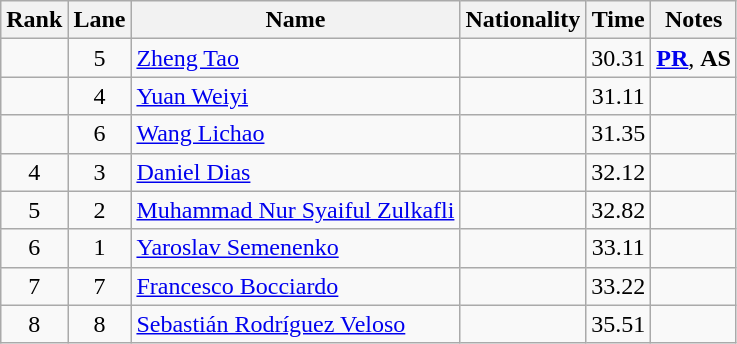<table class="wikitable sortable" style="text-align:center">
<tr>
<th>Rank</th>
<th>Lane</th>
<th>Name</th>
<th>Nationality</th>
<th>Time</th>
<th>Notes</th>
</tr>
<tr>
<td></td>
<td>5</td>
<td align=left><a href='#'>Zheng Tao</a></td>
<td align=left></td>
<td>30.31</td>
<td><strong><a href='#'>PR</a></strong>, <strong>AS</strong></td>
</tr>
<tr>
<td></td>
<td>4</td>
<td align=left><a href='#'>Yuan Weiyi</a></td>
<td align=left></td>
<td>31.11</td>
<td></td>
</tr>
<tr>
<td></td>
<td>6</td>
<td align=left><a href='#'>Wang Lichao</a></td>
<td align=left></td>
<td>31.35</td>
<td></td>
</tr>
<tr>
<td>4</td>
<td>3</td>
<td align=left><a href='#'>Daniel Dias</a></td>
<td align=left></td>
<td>32.12</td>
<td></td>
</tr>
<tr>
<td>5</td>
<td>2</td>
<td align=left><a href='#'>Muhammad Nur Syaiful Zulkafli</a></td>
<td align=left></td>
<td>32.82</td>
<td></td>
</tr>
<tr>
<td>6</td>
<td>1</td>
<td align=left><a href='#'>Yaroslav Semenenko</a></td>
<td align=left></td>
<td>33.11</td>
<td></td>
</tr>
<tr>
<td>7</td>
<td>7</td>
<td align=left><a href='#'>Francesco Bocciardo</a></td>
<td align=left></td>
<td>33.22</td>
<td></td>
</tr>
<tr>
<td>8</td>
<td>8</td>
<td align=left><a href='#'>Sebastián Rodríguez Veloso</a></td>
<td align=left></td>
<td>35.51</td>
<td></td>
</tr>
</table>
